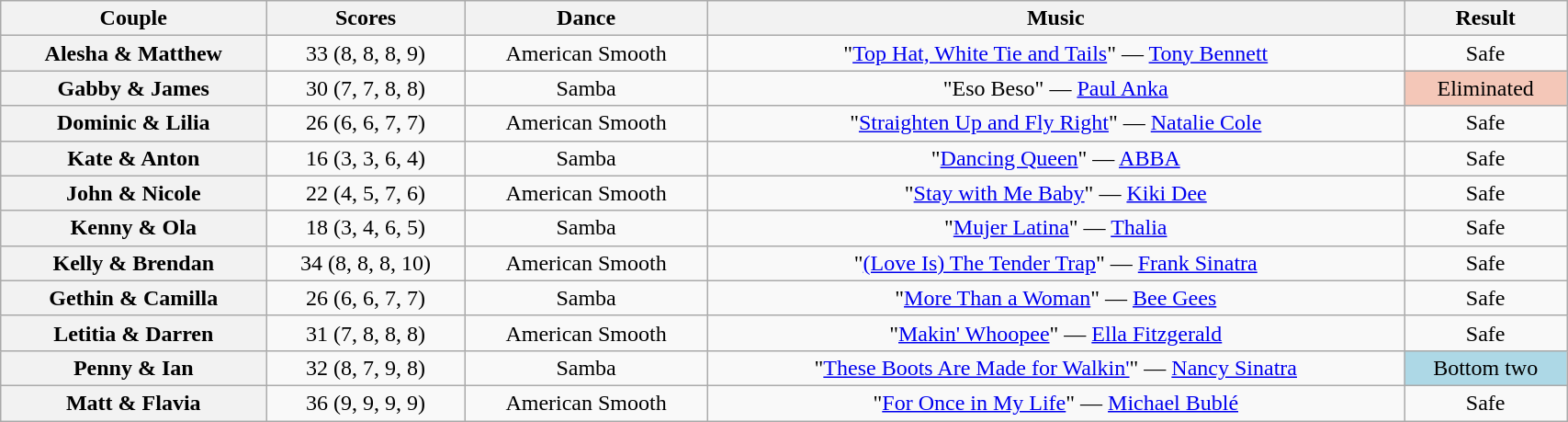<table class="wikitable sortable" style="text-align:center; width:90%">
<tr>
<th scope="col">Couple</th>
<th scope="col">Scores</th>
<th scope="col" class="unsortable">Dance</th>
<th scope="col" class="unsortable">Music</th>
<th scope="col" class="unsortable">Result</th>
</tr>
<tr>
<th scope="row">Alesha & Matthew</th>
<td>33 (8, 8, 8, 9)</td>
<td>American Smooth</td>
<td>"<a href='#'>Top Hat, White Tie and Tails</a>" — <a href='#'>Tony Bennett</a></td>
<td>Safe</td>
</tr>
<tr>
<th scope="row">Gabby & James</th>
<td>30 (7, 7, 8, 8)</td>
<td>Samba</td>
<td>"Eso Beso" — <a href='#'>Paul Anka</a></td>
<td bgcolor="f4c7b8">Eliminated</td>
</tr>
<tr>
<th scope="row">Dominic & Lilia</th>
<td>26 (6, 6, 7, 7)</td>
<td>American Smooth</td>
<td>"<a href='#'>Straighten Up and Fly Right</a>" — <a href='#'>Natalie Cole</a></td>
<td>Safe</td>
</tr>
<tr>
<th scope="row">Kate & Anton</th>
<td>16 (3, 3, 6, 4)</td>
<td>Samba</td>
<td>"<a href='#'>Dancing Queen</a>" — <a href='#'>ABBA</a></td>
<td>Safe</td>
</tr>
<tr>
<th scope="row">John & Nicole</th>
<td>22 (4, 5, 7, 6)</td>
<td>American Smooth</td>
<td>"<a href='#'>Stay with Me Baby</a>" — <a href='#'>Kiki Dee</a></td>
<td>Safe</td>
</tr>
<tr>
<th scope="row">Kenny & Ola</th>
<td>18 (3, 4, 6, 5)</td>
<td>Samba</td>
<td>"<a href='#'>Mujer Latina</a>" — <a href='#'>Thalia</a></td>
<td>Safe</td>
</tr>
<tr>
<th scope="row">Kelly & Brendan</th>
<td>34 (8, 8, 8, 10)</td>
<td>American Smooth</td>
<td>"<a href='#'>(Love Is) The Tender Trap</a>" — <a href='#'>Frank Sinatra</a></td>
<td>Safe</td>
</tr>
<tr>
<th scope="row">Gethin & Camilla</th>
<td>26 (6, 6, 7, 7)</td>
<td>Samba</td>
<td>"<a href='#'>More Than a Woman</a>" — <a href='#'>Bee Gees</a></td>
<td>Safe</td>
</tr>
<tr>
<th scope="row">Letitia & Darren</th>
<td>31 (7, 8, 8, 8)</td>
<td>American Smooth</td>
<td>"<a href='#'>Makin' Whoopee</a>" — <a href='#'>Ella Fitzgerald</a></td>
<td>Safe</td>
</tr>
<tr>
<th scope="row">Penny & Ian</th>
<td>32 (8, 7, 9, 8)</td>
<td>Samba</td>
<td>"<a href='#'>These Boots Are Made for Walkin'</a>" — <a href='#'>Nancy Sinatra</a></td>
<td bgcolor="lightblue">Bottom two</td>
</tr>
<tr>
<th scope="row">Matt & Flavia</th>
<td>36 (9, 9, 9, 9)</td>
<td>American Smooth</td>
<td>"<a href='#'>For Once in My Life</a>" — <a href='#'>Michael Bublé</a></td>
<td>Safe</td>
</tr>
</table>
